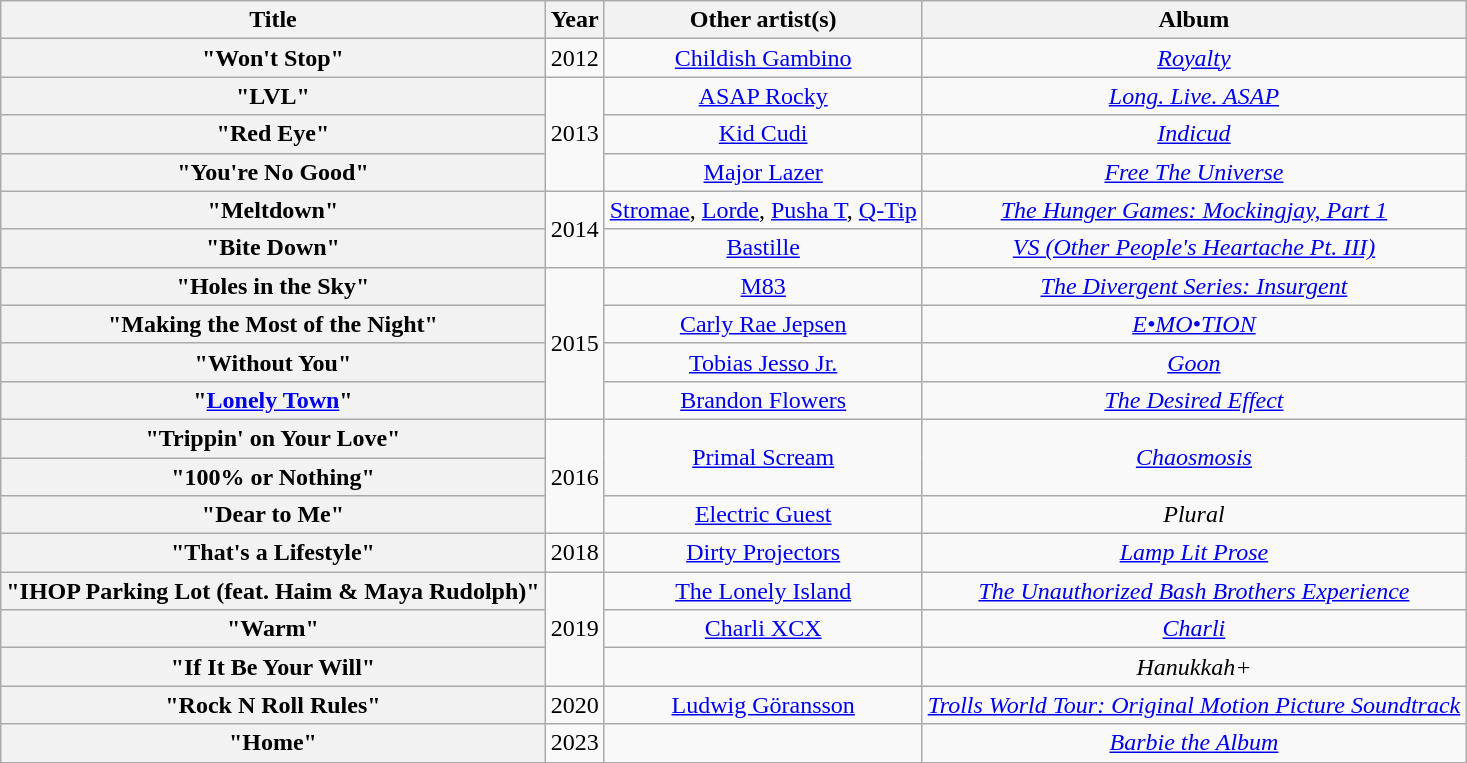<table class="wikitable plainrowheaders" style="text-align:center;">
<tr>
<th scope="col">Title</th>
<th scope="col">Year</th>
<th scope="col">Other artist(s)</th>
<th scope="col">Album</th>
</tr>
<tr>
<th scope="row">"Won't Stop"</th>
<td>2012</td>
<td><a href='#'>Childish Gambino</a></td>
<td><em><a href='#'>Royalty</a></em></td>
</tr>
<tr>
<th scope="row">"LVL"</th>
<td rowspan="3">2013</td>
<td><a href='#'>ASAP Rocky</a></td>
<td><em><a href='#'>Long. Live. ASAP</a></em></td>
</tr>
<tr>
<th scope="row">"Red Eye"</th>
<td><a href='#'>Kid Cudi</a></td>
<td><em><a href='#'>Indicud</a></em></td>
</tr>
<tr>
<th scope="row">"You're No Good"</th>
<td><a href='#'>Major Lazer</a></td>
<td><em><a href='#'>Free The Universe</a></em></td>
</tr>
<tr>
<th scope="row">"Meltdown"</th>
<td rowspan="2">2014</td>
<td><a href='#'>Stromae</a>, <a href='#'>Lorde</a>, <a href='#'>Pusha T</a>, <a href='#'>Q-Tip</a></td>
<td><em><a href='#'>The Hunger Games: Mockingjay, Part 1</a></em></td>
</tr>
<tr>
<th scope="row">"Bite Down"</th>
<td><a href='#'>Bastille</a></td>
<td><em><a href='#'>VS (Other People's Heartache Pt. III)</a></em></td>
</tr>
<tr>
<th scope="row">"Holes in the Sky"</th>
<td rowspan="4">2015</td>
<td><a href='#'>M83</a></td>
<td><em><a href='#'>The Divergent Series: Insurgent</a></em></td>
</tr>
<tr>
<th scope="row">"Making the Most of the Night"</th>
<td><a href='#'>Carly Rae Jepsen</a></td>
<td><em><a href='#'>E•MO•TION</a></em></td>
</tr>
<tr>
<th scope="row">"Without You"</th>
<td><a href='#'>Tobias Jesso Jr.</a></td>
<td><em><a href='#'>Goon</a></em></td>
</tr>
<tr>
<th scope="row">"<a href='#'>Lonely Town</a>"</th>
<td><a href='#'>Brandon Flowers</a></td>
<td><em><a href='#'>The Desired Effect</a></em></td>
</tr>
<tr>
<th scope="row">"Trippin' on Your Love"</th>
<td rowspan="3">2016</td>
<td rowspan="2"><a href='#'>Primal Scream</a></td>
<td rowspan="2"><em><a href='#'>Chaosmosis</a></em></td>
</tr>
<tr>
<th scope="row">"100% or Nothing"</th>
</tr>
<tr>
<th scope="row">"Dear to Me"</th>
<td><a href='#'>Electric Guest</a></td>
<td><em>Plural</em></td>
</tr>
<tr>
<th scope="row">"That's a Lifestyle"</th>
<td>2018</td>
<td><a href='#'>Dirty Projectors</a></td>
<td><em><a href='#'>Lamp Lit Prose</a></em></td>
</tr>
<tr>
<th scope="row">"IHOP Parking Lot (feat. Haim & Maya Rudolph)"</th>
<td rowspan="3">2019</td>
<td><a href='#'>The Lonely Island</a></td>
<td><em><a href='#'>The Unauthorized Bash Brothers Experience</a></em></td>
</tr>
<tr>
<th scope="row">"Warm"</th>
<td><a href='#'>Charli XCX</a></td>
<td><em><a href='#'>Charli</a></em></td>
</tr>
<tr>
<th scope="row">"If It Be Your Will"</th>
<td></td>
<td><em>Hanukkah+</em></td>
</tr>
<tr>
<th scope="row">"Rock N Roll Rules"</th>
<td rowspan="1">2020</td>
<td><a href='#'>Ludwig Göransson</a></td>
<td><em><a href='#'>Trolls World Tour: Original Motion Picture Soundtrack</a></em></td>
</tr>
<tr>
<th scope="row">"Home"</th>
<td rowspan="1">2023</td>
<td></td>
<td><em><a href='#'>Barbie the Album</a></em></td>
</tr>
</table>
